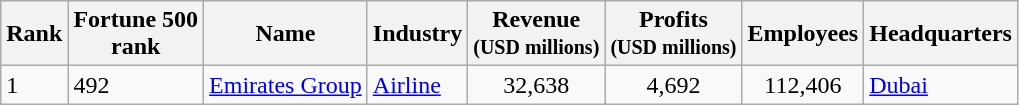<table class="wikitable sortable">
<tr>
<th>Rank</th>
<th>Fortune 500<br>rank</th>
<th>Name</th>
<th>Industry</th>
<th>Revenue<br><small>(USD millions)</small></th>
<th>Profits<br><small>(USD millions)</small></th>
<th>Employees</th>
<th>Headquarters</th>
</tr>
<tr>
<td>1</td>
<td>492</td>
<td><a href='#'>Emirates Group</a></td>
<td><a href='#'>Airline</a></td>
<td style="text-align:center;">32,638</td>
<td style="text-align:center;">4,692</td>
<td style="text-align:center;">112,406</td>
<td><a href='#'>Dubai</a></td>
</tr>
</table>
